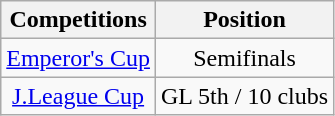<table class="wikitable" style="text-align:center;">
<tr>
<th>Competitions</th>
<th>Position</th>
</tr>
<tr>
<td><a href='#'>Emperor's Cup</a></td>
<td>Semifinals</td>
</tr>
<tr>
<td><a href='#'>J.League Cup</a></td>
<td>GL 5th / 10 clubs</td>
</tr>
</table>
